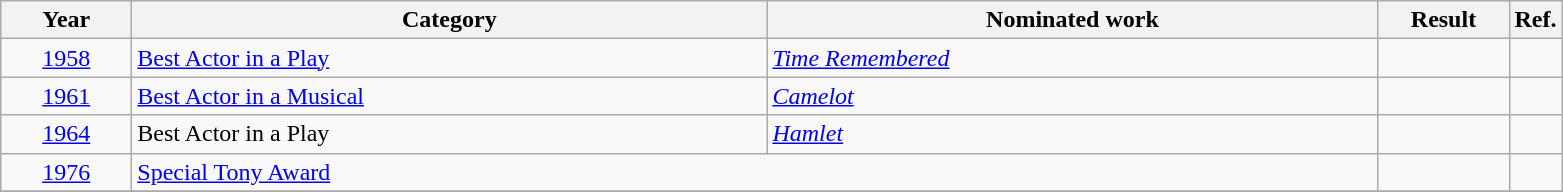<table class=wikitable>
<tr>
<th scope="col" style="width:5em;">Year</th>
<th scope="col" style="width:26em;">Category</th>
<th scope="col" style="width:25em;">Nominated work</th>
<th scope="col" style="width:5em;">Result</th>
<th>Ref.</th>
</tr>
<tr>
<td style="text-align:center;"><a href='#'>1958</a></td>
<td><a href='#'>Best Actor in a Play</a></td>
<td><em><a href='#'>Time Remembered</a></em></td>
<td></td>
<td></td>
</tr>
<tr>
<td style="text-align:center;"><a href='#'>1961</a></td>
<td><a href='#'>Best Actor in a Musical</a></td>
<td><em><a href='#'>Camelot</a></em></td>
<td></td>
<td></td>
</tr>
<tr>
<td style="text-align:center;"><a href='#'>1964</a></td>
<td>Best Actor in a Play</td>
<td><em><a href='#'>Hamlet</a></em></td>
<td></td>
<td></td>
</tr>
<tr>
<td style="text-align:center;"><a href='#'>1976</a></td>
<td colspan=2><a href='#'>Special Tony Award</a></td>
<td></td>
<td></td>
</tr>
<tr>
</tr>
</table>
